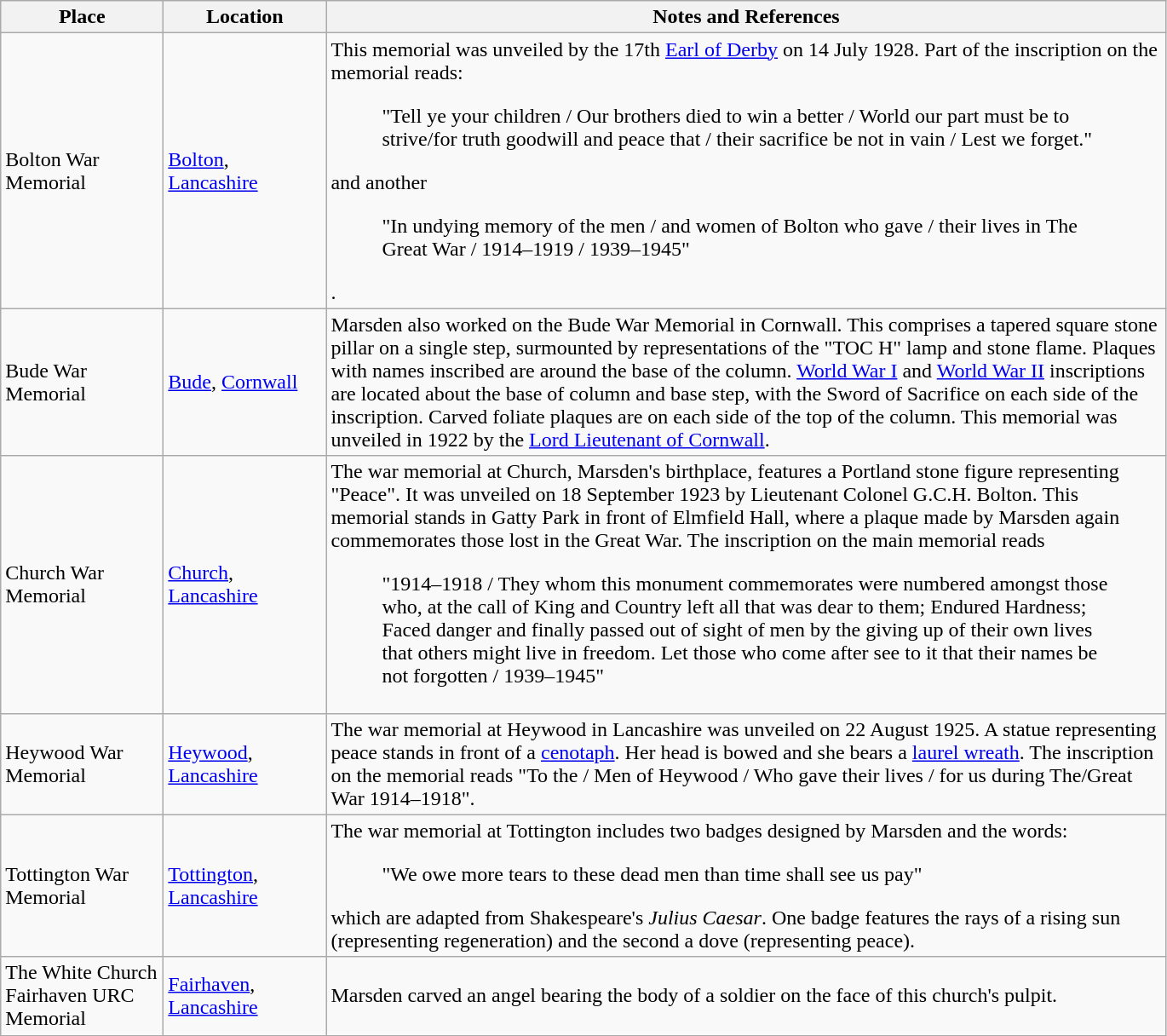<table class="wikitable sortable">
<tr>
<th style="width:120px">Place</th>
<th style="width:120px">Location</th>
<th style="width:650px" class="unsortable">Notes and References</th>
</tr>
<tr>
<td>Bolton War Memorial</td>
<td><a href='#'>Bolton</a>, <a href='#'>Lancashire</a></td>
<td>This memorial was unveiled by the 17th <a href='#'>Earl of Derby</a> on 14 July 1928. Part of the inscription on the memorial reads:<blockquote> "Tell ye your children / Our brothers died to win a better / World our part must be to strive/for truth goodwill and peace that / their sacrifice be not in vain / Lest we forget."</blockquote> and another <blockquote>"In undying memory of the men / and women of Bolton who gave / their lives in The Great War / 1914–1919 / 1939–1945"</blockquote>.</td>
</tr>
<tr>
<td>Bude War Memorial</td>
<td><a href='#'>Bude</a>, <a href='#'>Cornwall</a></td>
<td>Marsden also worked on the Bude War Memorial in Cornwall. This comprises a tapered square stone pillar on a single step, surmounted by representations of the  "TOC H" lamp and stone flame. Plaques with names inscribed are around the base of the column. <a href='#'>World War I</a> and <a href='#'>World War II</a> inscriptions are located about the base of column and base step, with the Sword of Sacrifice on each side of the inscription. Carved foliate plaques are on each side of the top of the column. This memorial was unveiled in 1922 by the <a href='#'>Lord Lieutenant of Cornwall</a>.</td>
</tr>
<tr>
<td>Church War Memorial</td>
<td><a href='#'>Church</a>, <a href='#'>Lancashire</a></td>
<td>The war memorial at Church, Marsden's birthplace, features a Portland stone figure representing "Peace".  It was unveiled on 18 September 1923 by Lieutenant Colonel G.C.H. Bolton. This memorial stands in Gatty Park in front of Elmfield Hall, where a plaque made by Marsden again commemorates those lost in the Great War. The inscription on the main memorial reads <blockquote>"1914–1918 / They whom this monument commemorates were numbered amongst those who, at the call of King and Country left all that was dear to them; Endured Hardness; Faced danger and finally passed out of sight of men by the giving up of their own lives that others might live in freedom. Let those who come after see to it that their names be not forgotten / 1939–1945"</blockquote></td>
</tr>
<tr>
<td>Heywood War Memorial</td>
<td><a href='#'>Heywood</a>, <a href='#'>Lancashire</a></td>
<td>The war memorial at Heywood in Lancashire was unveiled on 22 August 1925. A statue representing peace stands in front of a <a href='#'>cenotaph</a>.  Her head is bowed and she bears a <a href='#'>laurel wreath</a>.   The inscription on the memorial reads "To the / Men of Heywood / Who gave their lives / for us during The/Great War 1914–1918".</td>
</tr>
<tr>
<td>Tottington War Memorial</td>
<td><a href='#'>Tottington</a>, <a href='#'>Lancashire</a></td>
<td>The war memorial at Tottington includes two badges designed by Marsden and the words:<blockquote> "We owe more tears to these dead men than time shall see us pay"</blockquote>which are adapted from Shakespeare's <em>Julius Caesar</em>. One badge features the rays of a rising sun (representing regeneration) and the second a dove (representing peace).</td>
</tr>
<tr>
<td>The White Church Fairhaven URC Memorial</td>
<td><a href='#'>Fairhaven</a>, <a href='#'>Lancashire</a></td>
<td>Marsden carved an angel bearing the body of a soldier on the face of this church's pulpit.</td>
</tr>
</table>
